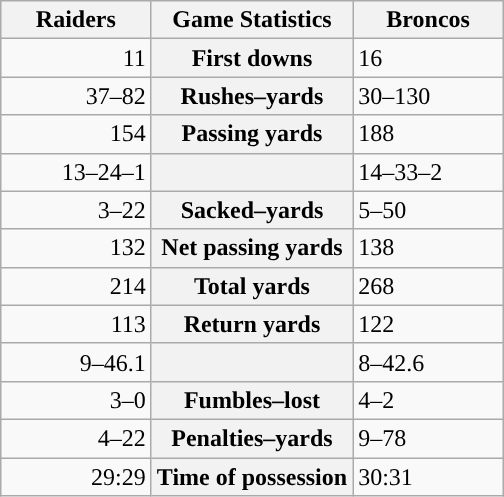<table class="wikitable" style="margin: 1em auto 1em auto">
<tr>
<th style="width:30%;">Raiders</th>
<th style="width:40%;">Game Statistics</th>
<th style="width:30%;">Broncos</th>
</tr>
<tr>
<td style="text-align:right;">11</td>
<th>First downs</th>
<td>16</td>
</tr>
<tr>
<td style="text-align:right;">37–82</td>
<th>Rushes–yards</th>
<td>30–130</td>
</tr>
<tr>
<td style="text-align:right;">154</td>
<th>Passing yards</th>
<td>188</td>
</tr>
<tr>
<td style="text-align:right;">13–24–1</td>
<th></th>
<td>14–33–2</td>
</tr>
<tr>
<td style="text-align:right;">3–22</td>
<th>Sacked–yards</th>
<td>5–50</td>
</tr>
<tr>
<td style="text-align:right;">132</td>
<th>Net passing yards</th>
<td>138</td>
</tr>
<tr>
<td style="text-align:right;">214</td>
<th>Total yards</th>
<td>268</td>
</tr>
<tr>
<td style="text-align:right;">113</td>
<th>Return yards</th>
<td>122</td>
</tr>
<tr>
<td style="text-align:right;">9–46.1</td>
<th></th>
<td>8–42.6</td>
</tr>
<tr>
<td style="text-align:right;">3–0</td>
<th>Fumbles–lost</th>
<td>4–2</td>
</tr>
<tr>
<td style="text-align:right;">4–22</td>
<th>Penalties–yards</th>
<td>9–78</td>
</tr>
<tr>
<td style="text-align:right;">29:29</td>
<th>Time of possession</th>
<td>30:31</td>
</tr>
</table>
